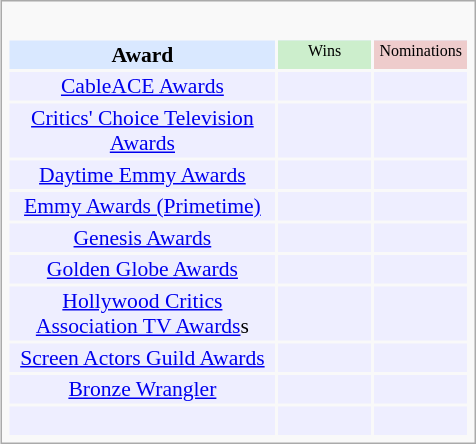<table class="infobox" style="width: 22em; text-align: left; font-size: 90%; vertical-align: middle;">
<tr>
<td colspan="3" style="text-align:center;"> <br></td>
</tr>
<tr bgcolor=#D9E8FF style="text-align:center;">
<th style="vertical-align: middle;">Award</th>
<td style="background:#cceecc; font-size:8pt;" width="60px">Wins</td>
<td style="background:#eecccc; font-size:8pt;" width="60px">Nominations</td>
</tr>
<tr bgcolor=#eeeeff>
<td align="center"><a href='#'>CableACE Awards</a></td>
<td></td>
<td></td>
</tr>
<tr bgcolor=#eeeeff>
<td align="center"><a href='#'>Critics' Choice Television Awards</a></td>
<td></td>
<td></td>
</tr>
<tr bgcolor=#eeeeff>
<td align="center"><a href='#'>Daytime Emmy Awards</a></td>
<td></td>
<td></td>
</tr>
<tr bgcolor=#eeeeff>
<td align="center"><a href='#'>Emmy Awards (Primetime)</a></td>
<td></td>
<td></td>
</tr>
<tr bgcolor=#eeeeff>
<td align="center"><a href='#'>Genesis Awards</a></td>
<td></td>
<td></td>
</tr>
<tr bgcolor=#eeeeff>
<td align="center"><a href='#'>Golden Globe Awards</a></td>
<td></td>
<td></td>
</tr>
<tr bgcolor=#eeeeff>
<td align="center"><a href='#'>Hollywood Critics Association TV Awards</a>s</td>
<td></td>
<td></td>
</tr>
<tr bgcolor=#eeeeff>
<td align="center"><a href='#'>Screen Actors Guild Awards</a></td>
<td></td>
<td></td>
</tr>
<tr bgcolor=#eeeeff>
<td align="center"><a href='#'>Bronze Wrangler</a></td>
<td></td>
<td></td>
</tr>
<tr bgcolor=#eeeeff>
<td align="center"><br></td>
<td></td>
<td></td>
</tr>
</table>
